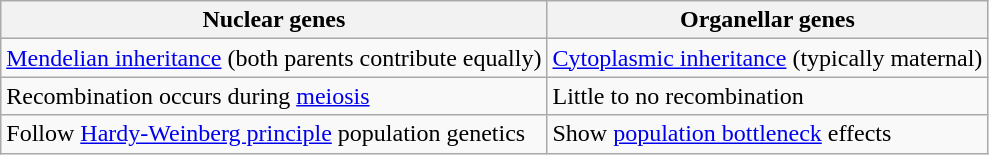<table class="wikitable">
<tr>
<th>Nuclear genes</th>
<th>Organellar genes</th>
</tr>
<tr>
<td><a href='#'>Mendelian inheritance</a> (both parents contribute equally)</td>
<td><a href='#'>Cytoplasmic inheritance</a> (typically maternal)</td>
</tr>
<tr>
<td>Recombination occurs during <a href='#'>meiosis</a></td>
<td>Little to no recombination</td>
</tr>
<tr>
<td>Follow <a href='#'>Hardy-Weinberg principle</a> population genetics</td>
<td>Show <a href='#'>population bottleneck</a> effects</td>
</tr>
</table>
